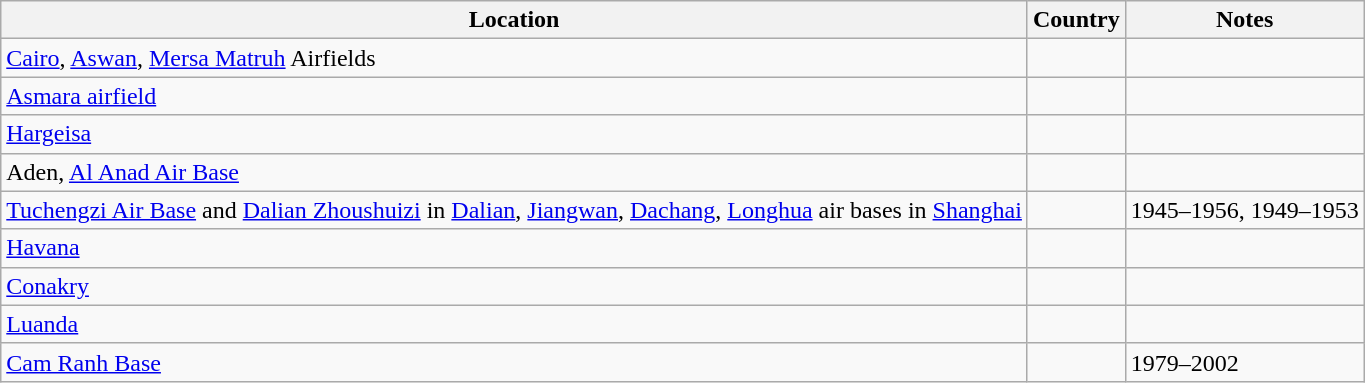<table class="wikitable sortable">
<tr>
<th>Location</th>
<th>Country</th>
<th>Notes</th>
</tr>
<tr>
<td><a href='#'>Cairo</a>, <a href='#'>Aswan</a>, <a href='#'>Mersa Matruh</a> Airfields</td>
<td></td>
<td></td>
</tr>
<tr>
<td><a href='#'>Asmara airfield</a></td>
<td></td>
<td></td>
</tr>
<tr>
<td><a href='#'>Hargeisa</a></td>
<td></td>
<td></td>
</tr>
<tr>
<td>Aden, <a href='#'>Al Anad Air Base</a></td>
<td></td>
<td></td>
</tr>
<tr>
<td><a href='#'>Tuchengzi Air Base</a> and <a href='#'>Dalian Zhoushuizi</a> in <a href='#'>Dalian</a>, <a href='#'>Jiangwan</a>, <a href='#'>Dachang</a>, <a href='#'>Longhua</a> air bases in <a href='#'>Shanghai</a></td>
<td></td>
<td>1945–1956, 1949–1953</td>
</tr>
<tr>
<td><a href='#'>Havana</a></td>
<td></td>
<td></td>
</tr>
<tr>
<td><a href='#'>Conakry</a></td>
<td></td>
<td></td>
</tr>
<tr>
<td><a href='#'>Luanda</a></td>
<td></td>
<td></td>
</tr>
<tr>
<td><a href='#'>Cam Ranh Base</a></td>
<td></td>
<td>1979–2002</td>
</tr>
</table>
